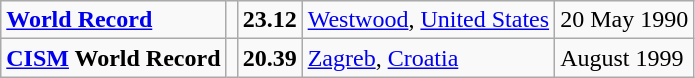<table class="wikitable">
<tr>
<td><strong><a href='#'>World Record</a></strong></td>
<td></td>
<td><strong>23.12</strong></td>
<td><a href='#'>Westwood</a>, <a href='#'>United States</a></td>
<td>20 May 1990</td>
</tr>
<tr>
<td><strong><a href='#'>CISM</a> World Record</strong></td>
<td></td>
<td><strong>20.39</strong></td>
<td><a href='#'>Zagreb</a>, <a href='#'>Croatia</a></td>
<td>August 1999</td>
</tr>
</table>
